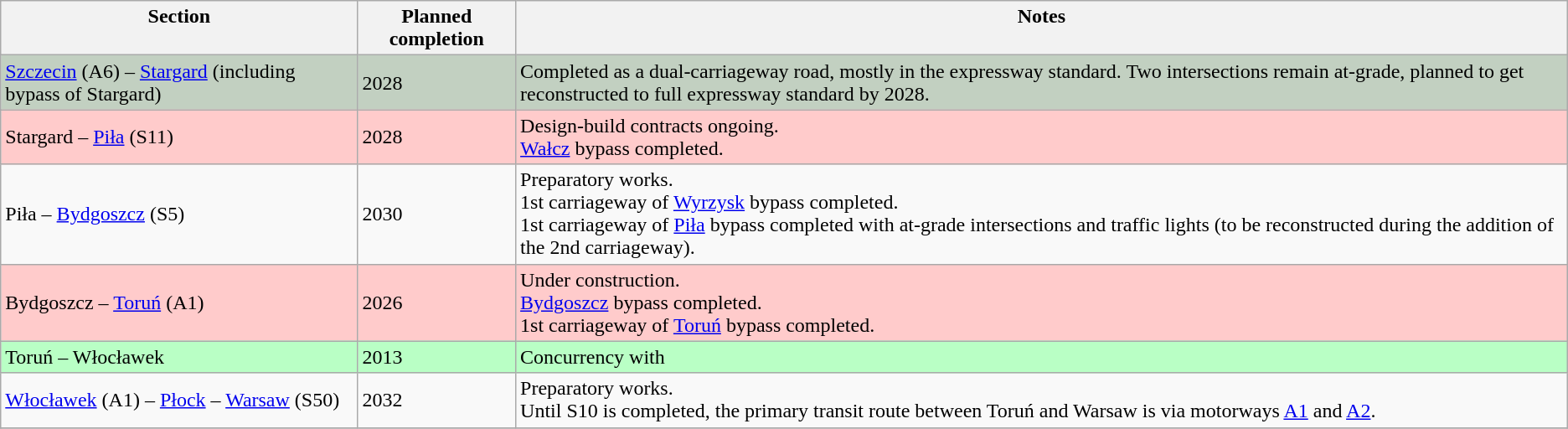<table class="wikitable">
<tr valign=top align=left>
<th>Section</th>
<th>Planned completion</th>
<th>Notes</th>
</tr>
<tr>
<td bgcolor="#C2D0C1"><a href='#'>Szczecin</a> (A6) – <a href='#'>Stargard</a> (including bypass of Stargard)</td>
<td bgcolor="#C2D0C1">2028</td>
<td bgcolor="#C2D0C1">Completed as a dual-carriageway road, mostly in the expressway standard. Two intersections remain at-grade, planned to get reconstructed to full expressway standard by 2028.</td>
</tr>
<tr>
<td bgcolor="#FFCBCB">Stargard – <a href='#'>Piła</a> (S11)</td>
<td bgcolor="#FFCBCB">2028</td>
<td bgcolor="#FFCBCB">Design-build contracts ongoing.<br><a href='#'>Wałcz</a> bypass completed.</td>
</tr>
<tr>
<td bgcolor="">Piła – <a href='#'>Bydgoszcz</a> (S5)</td>
<td bgcolor="">2030</td>
<td bgcolor="">Preparatory works.<br>1st carriageway of <a href='#'>Wyrzysk</a> bypass completed.<br>1st carriageway of <a href='#'>Piła</a> bypass completed with at-grade intersections and traffic lights (to be reconstructed during the addition of the 2nd carriageway).</td>
</tr>
<tr>
<td bgcolor="#FFCBCB">Bydgoszcz – <a href='#'>Toruń</a> (A1)</td>
<td bgcolor="#FFCBCB">2026</td>
<td bgcolor="#FFCBCB">Under construction.<br><a href='#'>Bydgoszcz</a> bypass completed.<br>1st carriageway of <a href='#'>Toruń</a> bypass completed.</td>
</tr>
<tr>
<td bgcolor="#B9FFC5">Toruń – Włocławek</td>
<td bgcolor="#B9FFC5">2013</td>
<td bgcolor="#B9FFC5">Concurrency with </td>
</tr>
<tr>
<td bgcolor=""><a href='#'>Włocławek</a> (A1) – <a href='#'>Płock</a> – <a href='#'>Warsaw</a> (S50)</td>
<td bgcolor="">2032</td>
<td bgcolor="">Preparatory works.<br>Until S10 is completed, the primary transit route between Toruń and Warsaw is via motorways <a href='#'>A1</a> and <a href='#'>A2</a>.</td>
</tr>
<tr>
</tr>
</table>
